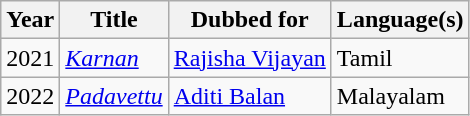<table class="wikitable sortable">
<tr>
<th>Year</th>
<th>Title</th>
<th>Dubbed for</th>
<th>Language(s)</th>
</tr>
<tr>
<td>2021</td>
<td><em><a href='#'>Karnan</a></em></td>
<td><a href='#'>Rajisha Vijayan</a></td>
<td>Tamil</td>
</tr>
<tr>
<td>2022</td>
<td><em><a href='#'>Padavettu</a></em></td>
<td><a href='#'>Aditi Balan</a></td>
<td>Malayalam</td>
</tr>
</table>
